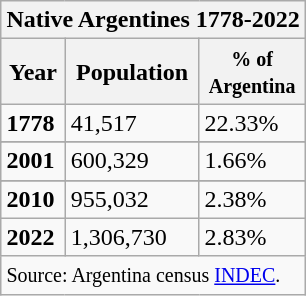<table class="wikitable" style="float: right;">
<tr>
<th colspan="8">Native Argentines 1778-2022</th>
</tr>
<tr>
<th>Year</th>
<th>Population</th>
<th><small>% of<br>Argentina</small></th>
</tr>
<tr>
<td><strong>1778</strong></td>
<td>41,517</td>
<td> 22.33%</td>
</tr>
<tr>
</tr>
<tr>
<td><strong>2001</strong></td>
<td>600,329</td>
<td> 1.66%</td>
</tr>
<tr>
</tr>
<tr>
<td><strong>2010</strong></td>
<td>955,032</td>
<td> 2.38%</td>
</tr>
<tr>
<td><strong>2022</strong></td>
<td>1,306,730</td>
<td> 2.83%</td>
</tr>
<tr>
<td colspan="8" style="text-align:left;"><small>Source: Argentina census <a href='#'>INDEC</a>.</small></td>
</tr>
</table>
